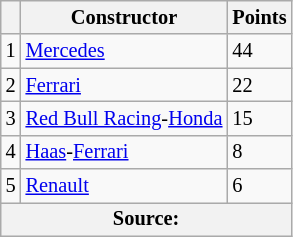<table class="wikitable" style="font-size: 85%;">
<tr>
<th scope="col"></th>
<th scope="col">Constructor</th>
<th scope="col">Points</th>
</tr>
<tr>
<td align="center">1</td>
<td> <a href='#'>Mercedes</a></td>
<td align="left">44</td>
</tr>
<tr>
<td align="center">2</td>
<td> <a href='#'>Ferrari</a></td>
<td align="left">22</td>
</tr>
<tr>
<td align="center">3</td>
<td> <a href='#'>Red Bull Racing</a>-<a href='#'>Honda</a></td>
<td align="left">15</td>
</tr>
<tr>
<td align="center">4</td>
<td> <a href='#'>Haas</a>-<a href='#'>Ferrari</a></td>
<td align="left">8</td>
</tr>
<tr>
<td align="center">5</td>
<td> <a href='#'>Renault</a></td>
<td align="left">6</td>
</tr>
<tr>
<th colspan=4>Source:</th>
</tr>
</table>
